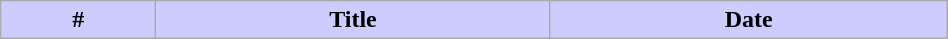<table class="wikitable plainrowheaders" style="width:50%;">
<tr style="color:black">
<th style="background-color: #ccccff;">#</th>
<th style="background-color: #ccccff;">Title</th>
<th style="background-color: #ccccff;">Date<br>







</th>
</tr>
</table>
